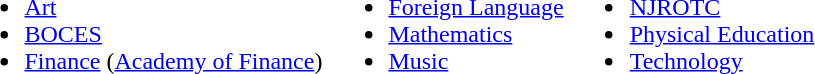<table>
<tr valign="top">
<td><br><ul><li><a href='#'>Art</a></li><li><a href='#'>BOCES</a></li><li><a href='#'>Finance</a> (<a href='#'>Academy of Finance</a>)</li></ul></td>
<td><br><ul><li><a href='#'>Foreign Language</a></li><li><a href='#'>Mathematics</a></li><li><a href='#'>Music</a></li></ul></td>
<td><br><ul><li><a href='#'>NJROTC</a></li><li><a href='#'>Physical Education</a></li><li><a href='#'>Technology</a></li></ul></td>
</tr>
</table>
